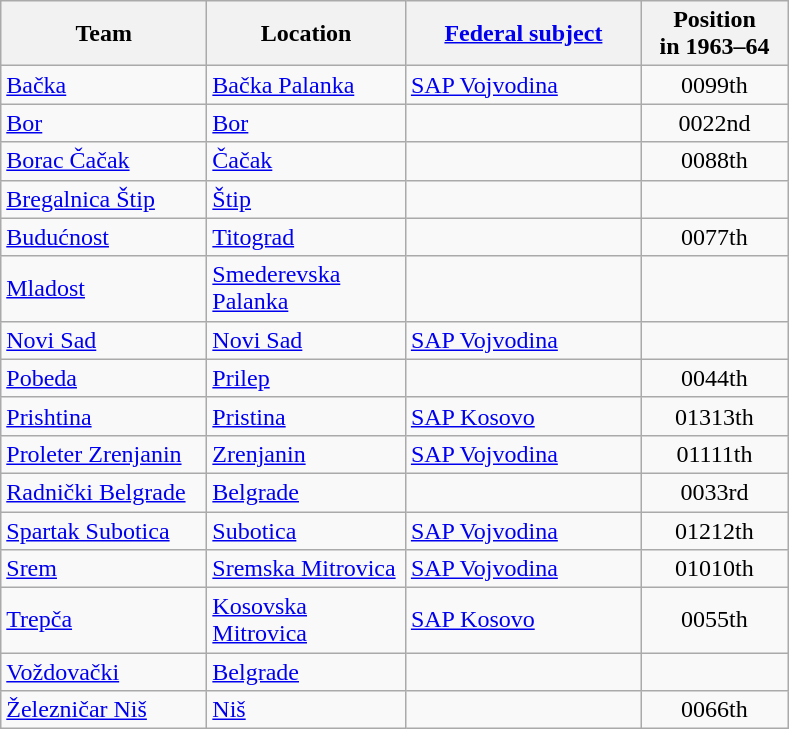<table class="wikitable sortable" style="text-align:left">
<tr>
<th width="130">Team</th>
<th width="125">Location</th>
<th width="150"><a href='#'>Federal subject</a></th>
<th width="90">Position<br>in 1963–64</th>
</tr>
<tr>
<td><a href='#'>Bačka</a></td>
<td><a href='#'>Bačka Palanka</a></td>
<td> <a href='#'>SAP Vojvodina</a></td>
<td style="text-align:center"><span>009</span>9th</td>
</tr>
<tr>
<td><a href='#'>Bor</a></td>
<td><a href='#'>Bor</a></td>
<td></td>
<td style="text-align:center"><span>002</span>2nd</td>
</tr>
<tr>
<td><a href='#'>Borac Čačak</a></td>
<td><a href='#'>Čačak</a></td>
<td></td>
<td style="text-align:center"><span>008</span>8th</td>
</tr>
<tr>
<td><a href='#'>Bregalnica Štip</a></td>
<td><a href='#'>Štip</a></td>
<td></td>
<td></td>
</tr>
<tr>
<td><a href='#'>Budućnost</a></td>
<td><a href='#'>Titograd</a></td>
<td></td>
<td style="text-align:center"><span>007</span>7th</td>
</tr>
<tr>
<td><a href='#'>Mladost</a></td>
<td><a href='#'>Smederevska Palanka</a></td>
<td></td>
<td></td>
</tr>
<tr>
<td><a href='#'>Novi Sad</a></td>
<td><a href='#'>Novi Sad</a></td>
<td> <a href='#'>SAP Vojvodina</a></td>
<td></td>
</tr>
<tr>
<td><a href='#'>Pobeda</a></td>
<td><a href='#'>Prilep</a></td>
<td></td>
<td style="text-align:center"><span>004</span>4th</td>
</tr>
<tr>
<td><a href='#'>Prishtina</a></td>
<td><a href='#'>Pristina</a></td>
<td> <a href='#'>SAP Kosovo</a></td>
<td style="text-align:center"><span>013</span>13th</td>
</tr>
<tr>
<td><a href='#'>Proleter Zrenjanin</a></td>
<td><a href='#'>Zrenjanin</a></td>
<td> <a href='#'>SAP Vojvodina</a></td>
<td style="text-align:center"><span>011</span>11th</td>
</tr>
<tr>
<td><a href='#'>Radnički Belgrade</a></td>
<td><a href='#'>Belgrade</a></td>
<td></td>
<td style="text-align:center"><span>003</span>3rd</td>
</tr>
<tr>
<td><a href='#'>Spartak Subotica</a></td>
<td><a href='#'>Subotica</a></td>
<td> <a href='#'>SAP Vojvodina</a></td>
<td style="text-align:center"><span>012</span>12th</td>
</tr>
<tr>
<td><a href='#'>Srem</a></td>
<td><a href='#'>Sremska Mitrovica</a></td>
<td> <a href='#'>SAP Vojvodina</a></td>
<td style="text-align:center"><span>010</span>10th</td>
</tr>
<tr>
<td><a href='#'>Trepča</a></td>
<td><a href='#'>Kosovska Mitrovica</a></td>
<td> <a href='#'>SAP Kosovo</a></td>
<td style="text-align:center"><span>005</span>5th</td>
</tr>
<tr>
<td><a href='#'>Voždovački</a></td>
<td><a href='#'>Belgrade</a></td>
<td></td>
<td></td>
</tr>
<tr>
<td><a href='#'>Železničar Niš</a></td>
<td><a href='#'>Niš</a></td>
<td></td>
<td style="text-align:center"><span>006</span>6th</td>
</tr>
</table>
